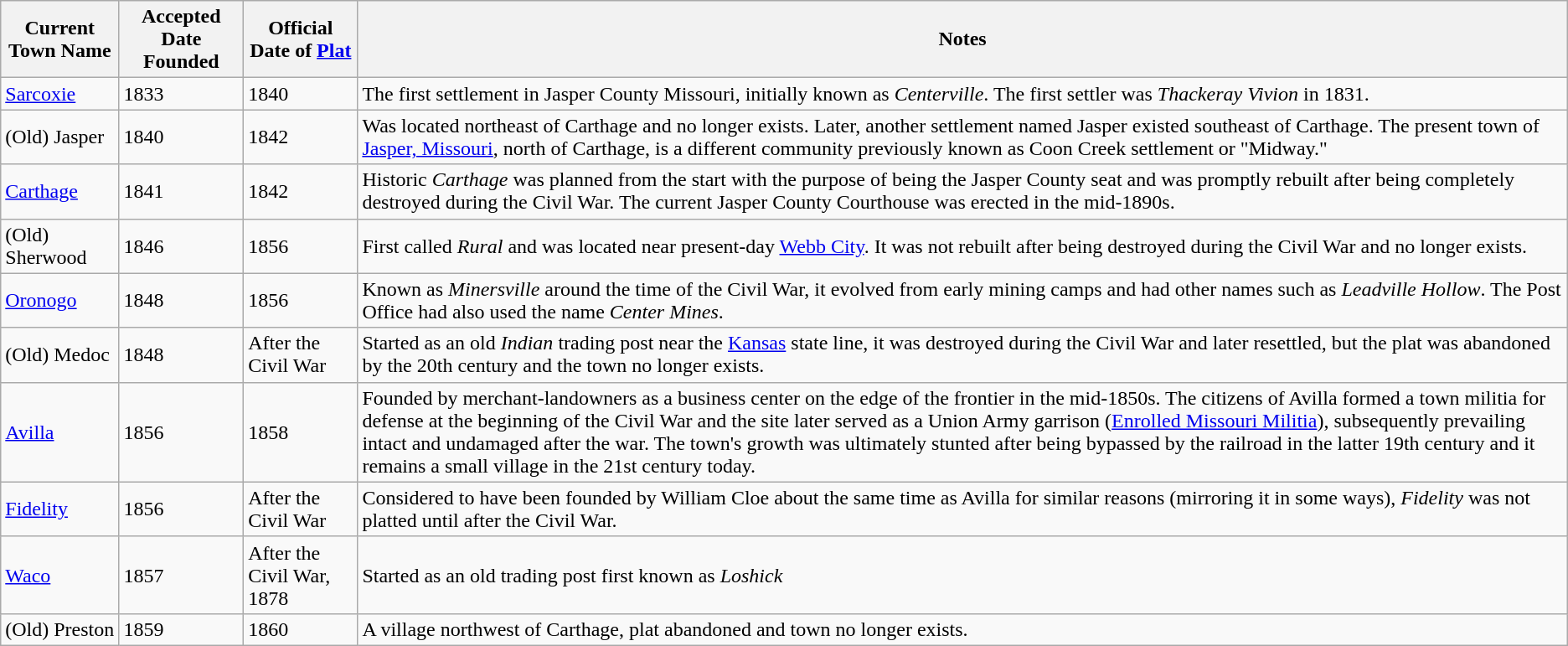<table class="wikitable">
<tr>
<th>Current Town Name</th>
<th>Accepted Date Founded</th>
<th>Official Date of <a href='#'>Plat</a></th>
<th>Notes</th>
</tr>
<tr>
<td><a href='#'>Sarcoxie</a></td>
<td>1833</td>
<td>1840</td>
<td>The first settlement in Jasper County Missouri, initially known as <em>Centerville</em>. The first settler was <em>Thackeray Vivion</em> in 1831.</td>
</tr>
<tr>
<td>(Old) Jasper</td>
<td>1840</td>
<td>1842</td>
<td>Was located northeast of Carthage and no longer exists. Later, another settlement named Jasper existed southeast of Carthage. The present town of <a href='#'>Jasper, Missouri</a>, north of Carthage, is a different community previously known as Coon Creek settlement or "Midway."</td>
</tr>
<tr>
<td><a href='#'>Carthage</a></td>
<td>1841</td>
<td>1842</td>
<td>Historic <em>Carthage</em> was planned from the start with the purpose of being the Jasper County seat and was promptly rebuilt after being completely destroyed during the Civil War. The current Jasper County Courthouse was erected in the mid-1890s.</td>
</tr>
<tr>
<td>(Old) Sherwood</td>
<td>1846</td>
<td>1856</td>
<td>First called <em>Rural</em> and was located near present-day <a href='#'>Webb City</a>. It was not rebuilt after being destroyed during the Civil War and no longer exists.</td>
</tr>
<tr>
<td><a href='#'>Oronogo</a></td>
<td>1848</td>
<td>1856</td>
<td>Known as <em>Minersville</em> around the time of the Civil War, it evolved from early mining camps and had other names such as <em> Leadville Hollow</em>. The Post Office had also used the name <em>Center Mines</em>.</td>
</tr>
<tr>
<td>(Old) Medoc</td>
<td>1848</td>
<td>After the Civil War</td>
<td>Started as an old <em>Indian</em> trading post near the <a href='#'>Kansas</a> state line, it was destroyed during the Civil War and later resettled, but the plat was abandoned by the 20th century and the town no longer exists.</td>
</tr>
<tr>
<td><a href='#'>Avilla</a></td>
<td>1856</td>
<td>1858</td>
<td>Founded by merchant-landowners as a business center on the edge of the frontier in the mid-1850s. The citizens of Avilla formed a town militia for defense at the beginning of the Civil War and the site later served as a Union Army garrison (<a href='#'>Enrolled Missouri Militia</a>), subsequently prevailing intact and undamaged after the war. The town's growth was ultimately stunted after being bypassed by the railroad in the latter 19th century and it remains a small village in the 21st century today.</td>
</tr>
<tr>
<td><a href='#'>Fidelity</a></td>
<td>1856</td>
<td>After the Civil War</td>
<td>Considered to have been founded by William Cloe about the same time as Avilla for similar reasons (mirroring it in some ways), <em>Fidelity</em> was not platted until after the Civil War.</td>
</tr>
<tr>
<td><a href='#'>Waco</a></td>
<td>1857</td>
<td>After the Civil War, 1878</td>
<td>Started as an old trading post first known as <em>Loshick</em></td>
</tr>
<tr>
<td>(Old) Preston</td>
<td>1859</td>
<td>1860</td>
<td>A village northwest of Carthage, plat abandoned and town no longer exists.</td>
</tr>
</table>
